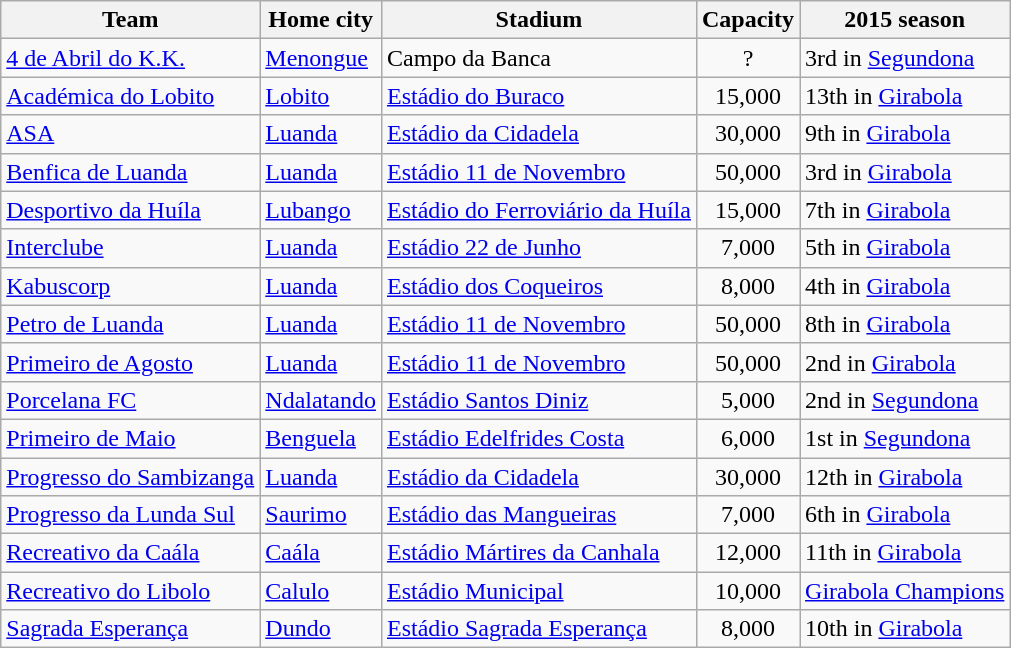<table class="wikitable sortable">
<tr>
<th>Team</th>
<th>Home city</th>
<th>Stadium</th>
<th>Capacity</th>
<th>2015 season</th>
</tr>
<tr>
<td><a href='#'>4 de Abril do K.K.</a></td>
<td><a href='#'>Menongue</a></td>
<td>Campo da Banca</td>
<td align="center">?</td>
<td>3rd in <a href='#'>Segundona</a></td>
</tr>
<tr>
<td><a href='#'>Académica do Lobito</a></td>
<td><a href='#'>Lobito</a></td>
<td><a href='#'>Estádio do Buraco</a></td>
<td align="center">15,000</td>
<td data-sort-value="13">13th in <a href='#'>Girabola</a></td>
</tr>
<tr>
<td><a href='#'>ASA</a></td>
<td><a href='#'>Luanda</a></td>
<td><a href='#'>Estádio da Cidadela</a></td>
<td align="center">30,000</td>
<td data-sort-value="09">9th in <a href='#'>Girabola</a></td>
</tr>
<tr>
<td><a href='#'>Benfica de Luanda</a></td>
<td><a href='#'>Luanda</a></td>
<td><a href='#'>Estádio 11 de Novembro</a></td>
<td align="center">50,000</td>
<td data-sort-value="03">3rd in <a href='#'>Girabola</a></td>
</tr>
<tr>
<td><a href='#'>Desportivo da Huíla</a></td>
<td><a href='#'>Lubango</a></td>
<td><a href='#'>Estádio do Ferroviário da Huíla</a></td>
<td align="center">15,000</td>
<td data-sort-value="07">7th in <a href='#'>Girabola</a></td>
</tr>
<tr>
<td><a href='#'>Interclube</a></td>
<td><a href='#'>Luanda</a></td>
<td><a href='#'>Estádio 22 de Junho</a></td>
<td align="center">7,000</td>
<td data-sort-value="05">5th in <a href='#'>Girabola</a></td>
</tr>
<tr>
<td><a href='#'>Kabuscorp</a></td>
<td><a href='#'>Luanda</a></td>
<td><a href='#'>Estádio dos Coqueiros</a></td>
<td align="center">8,000</td>
<td data-sort-value="04">4th in <a href='#'>Girabola</a></td>
</tr>
<tr>
<td><a href='#'>Petro de Luanda</a></td>
<td><a href='#'>Luanda</a></td>
<td><a href='#'>Estádio 11 de Novembro</a></td>
<td align="center">50,000</td>
<td data-sort-value="08">8th in <a href='#'>Girabola</a></td>
</tr>
<tr>
<td><a href='#'>Primeiro de Agosto</a></td>
<td><a href='#'>Luanda</a></td>
<td><a href='#'>Estádio 11 de Novembro</a></td>
<td align="center">50,000</td>
<td data-sort-value="02">2nd in <a href='#'>Girabola</a></td>
</tr>
<tr>
<td><a href='#'>Porcelana FC</a></td>
<td><a href='#'>Ndalatando</a></td>
<td><a href='#'>Estádio Santos Diniz</a></td>
<td align="center">5,000</td>
<td>2nd in <a href='#'>Segundona</a></td>
</tr>
<tr>
<td><a href='#'>Primeiro de Maio</a></td>
<td><a href='#'>Benguela</a></td>
<td><a href='#'>Estádio Edelfrides Costa</a></td>
<td align="center">6,000</td>
<td>1st in <a href='#'>Segundona</a></td>
</tr>
<tr>
<td><a href='#'>Progresso do Sambizanga</a></td>
<td><a href='#'>Luanda</a></td>
<td><a href='#'>Estádio da Cidadela</a></td>
<td align="center">30,000</td>
<td data-sort-value="12">12th in <a href='#'>Girabola</a></td>
</tr>
<tr>
<td><a href='#'>Progresso da Lunda Sul</a></td>
<td><a href='#'>Saurimo</a></td>
<td><a href='#'>Estádio das Mangueiras</a></td>
<td align="center">7,000</td>
<td data-sort-value="06">6th in <a href='#'>Girabola</a></td>
</tr>
<tr>
<td><a href='#'>Recreativo da Caála</a></td>
<td><a href='#'>Caála</a></td>
<td><a href='#'>Estádio Mártires da Canhala</a></td>
<td align="center">12,000</td>
<td data-sort-value="11">11th in <a href='#'>Girabola</a></td>
</tr>
<tr>
<td><a href='#'>Recreativo do Libolo</a></td>
<td><a href='#'>Calulo</a></td>
<td><a href='#'>Estádio Municipal</a></td>
<td align="center">10,000</td>
<td data-sort-value="01"><a href='#'>Girabola Champions</a></td>
</tr>
<tr>
<td><a href='#'>Sagrada Esperança</a></td>
<td><a href='#'>Dundo</a></td>
<td><a href='#'>Estádio Sagrada Esperança</a></td>
<td align="center">8,000</td>
<td data-sort-value="10">10th in <a href='#'>Girabola</a></td>
</tr>
</table>
